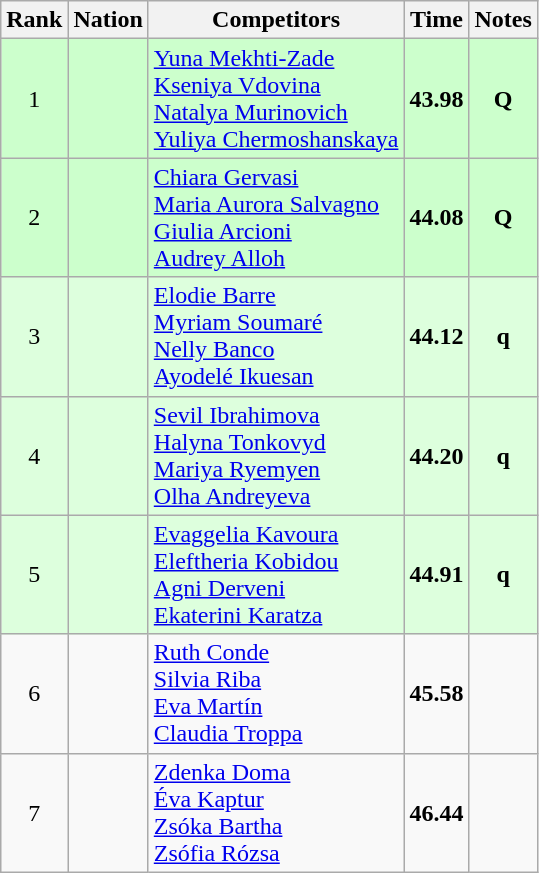<table class="wikitable sortable" style="text-align:center">
<tr>
<th>Rank</th>
<th>Nation</th>
<th>Competitors</th>
<th>Time</th>
<th>Notes</th>
</tr>
<tr bgcolor=ccffcc>
<td>1</td>
<td align=left></td>
<td align=left><a href='#'>Yuna Mekhti-Zade</a><br><a href='#'>Kseniya Vdovina</a><br><a href='#'>Natalya Murinovich</a><br><a href='#'>Yuliya Chermoshanskaya</a></td>
<td><strong>43.98</strong></td>
<td><strong>Q</strong></td>
</tr>
<tr bgcolor=ccffcc>
<td>2</td>
<td align=left></td>
<td align=left><a href='#'>Chiara Gervasi</a><br><a href='#'>Maria Aurora Salvagno</a><br><a href='#'>Giulia Arcioni</a><br><a href='#'>Audrey Alloh</a></td>
<td><strong>44.08</strong></td>
<td><strong>Q</strong></td>
</tr>
<tr bgcolor=ddffdd>
<td>3</td>
<td align=left></td>
<td align=left><a href='#'>Elodie Barre</a><br><a href='#'>Myriam Soumaré</a><br><a href='#'>Nelly Banco</a><br><a href='#'>Ayodelé Ikuesan</a></td>
<td><strong>44.12</strong></td>
<td><strong>q</strong></td>
</tr>
<tr bgcolor=ddffdd>
<td>4</td>
<td align=left></td>
<td align=left><a href='#'>Sevil Ibrahimova</a><br><a href='#'>Halyna Tonkovyd</a><br><a href='#'>Mariya Ryemyen</a><br><a href='#'>Olha Andreyeva</a></td>
<td><strong>44.20</strong></td>
<td><strong>q</strong></td>
</tr>
<tr bgcolor=ddffdd>
<td>5</td>
<td align=left></td>
<td align=left><a href='#'>Evaggelia Kavoura</a><br><a href='#'>Eleftheria Kobidou</a><br><a href='#'>Agni Derveni</a><br><a href='#'>Ekaterini Karatza</a></td>
<td><strong>44.91</strong></td>
<td><strong>q</strong></td>
</tr>
<tr>
<td>6</td>
<td align=left></td>
<td align=left><a href='#'>Ruth Conde</a><br><a href='#'>Silvia Riba</a><br><a href='#'>Eva Martín</a><br><a href='#'>Claudia Troppa</a></td>
<td><strong>45.58</strong></td>
<td></td>
</tr>
<tr>
<td>7</td>
<td align=left></td>
<td align=left><a href='#'>Zdenka Doma</a><br><a href='#'>Éva Kaptur</a><br><a href='#'>Zsóka Bartha</a><br><a href='#'>Zsófia Rózsa</a></td>
<td><strong>46.44</strong></td>
<td></td>
</tr>
</table>
